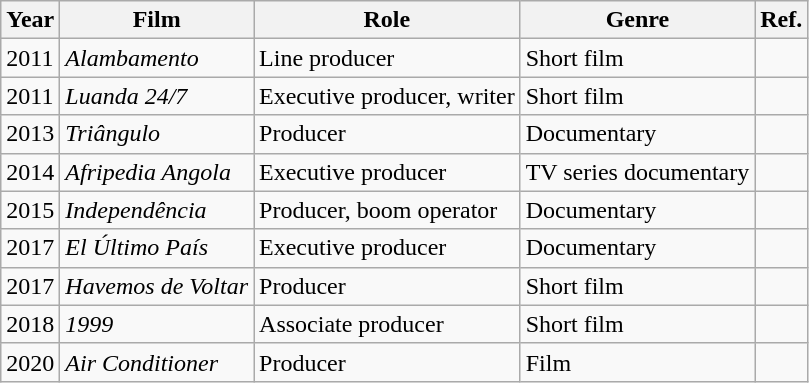<table class="wikitable">
<tr>
<th>Year</th>
<th>Film</th>
<th>Role</th>
<th>Genre</th>
<th>Ref.</th>
</tr>
<tr>
<td>2011</td>
<td><em>Alambamento</em></td>
<td>Line producer</td>
<td>Short film</td>
<td></td>
</tr>
<tr>
<td>2011</td>
<td><em>Luanda 24/7</em></td>
<td>Executive producer, writer</td>
<td>Short film</td>
<td></td>
</tr>
<tr>
<td>2013</td>
<td><em>Triângulo</em></td>
<td>Producer</td>
<td>Documentary</td>
<td></td>
</tr>
<tr>
<td>2014</td>
<td><em>Afripedia Angola</em></td>
<td>Executive producer</td>
<td>TV series documentary</td>
<td></td>
</tr>
<tr>
<td>2015</td>
<td><em>Independência</em></td>
<td>Producer, boom operator</td>
<td>Documentary</td>
<td></td>
</tr>
<tr>
<td>2017</td>
<td><em>El Último País</em></td>
<td>Executive producer</td>
<td>Documentary</td>
<td></td>
</tr>
<tr>
<td>2017</td>
<td><em>Havemos de Voltar</em></td>
<td>Producer</td>
<td>Short film</td>
<td></td>
</tr>
<tr>
<td>2018</td>
<td><em>1999</em></td>
<td>Associate producer</td>
<td>Short film</td>
<td></td>
</tr>
<tr>
<td>2020</td>
<td><em>Air Conditioner</em></td>
<td>Producer</td>
<td>Film</td>
<td></td>
</tr>
</table>
